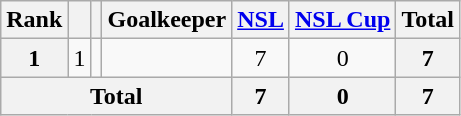<table class="wikitable sortable" style="text-align:center">
<tr>
<th>Rank</th>
<th></th>
<th></th>
<th>Goalkeeper</th>
<th><a href='#'>NSL</a></th>
<th><a href='#'>NSL Cup</a></th>
<th>Total</th>
</tr>
<tr>
<th>1</th>
<td>1</td>
<td></td>
<td align="left"></td>
<td>7</td>
<td>0</td>
<th>7</th>
</tr>
<tr>
<th colspan="4">Total</th>
<th>7</th>
<th>0</th>
<th>7</th>
</tr>
</table>
